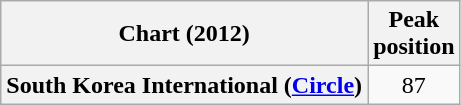<table class="wikitable sortable plainrowheaders" style="text-align:center"">
<tr>
<th>Chart (2012)</th>
<th>Peak<br>position</th>
</tr>
<tr>
<th scope="row">South Korea International (<a href='#'>Circle</a>)</th>
<td align="center">87</td>
</tr>
</table>
